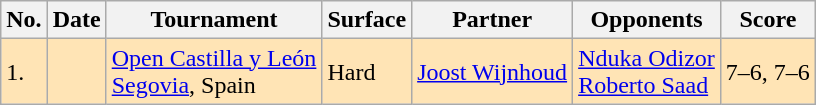<table class="sortable wikitable">
<tr>
<th>No.</th>
<th>Date</th>
<th>Tournament</th>
<th>Surface</th>
<th>Partner</th>
<th>Opponents</th>
<th class="unsortable">Score</th>
</tr>
<tr style="background:moccasin;">
<td>1.</td>
<td></td>
<td><a href='#'>Open Castilla y León</a><br><a href='#'>Segovia</a>, Spain</td>
<td>Hard</td>
<td> <a href='#'>Joost Wijnhoud</a></td>
<td> <a href='#'>Nduka Odizor</a> <br>  <a href='#'>Roberto Saad</a></td>
<td>7–6, 7–6</td>
</tr>
</table>
